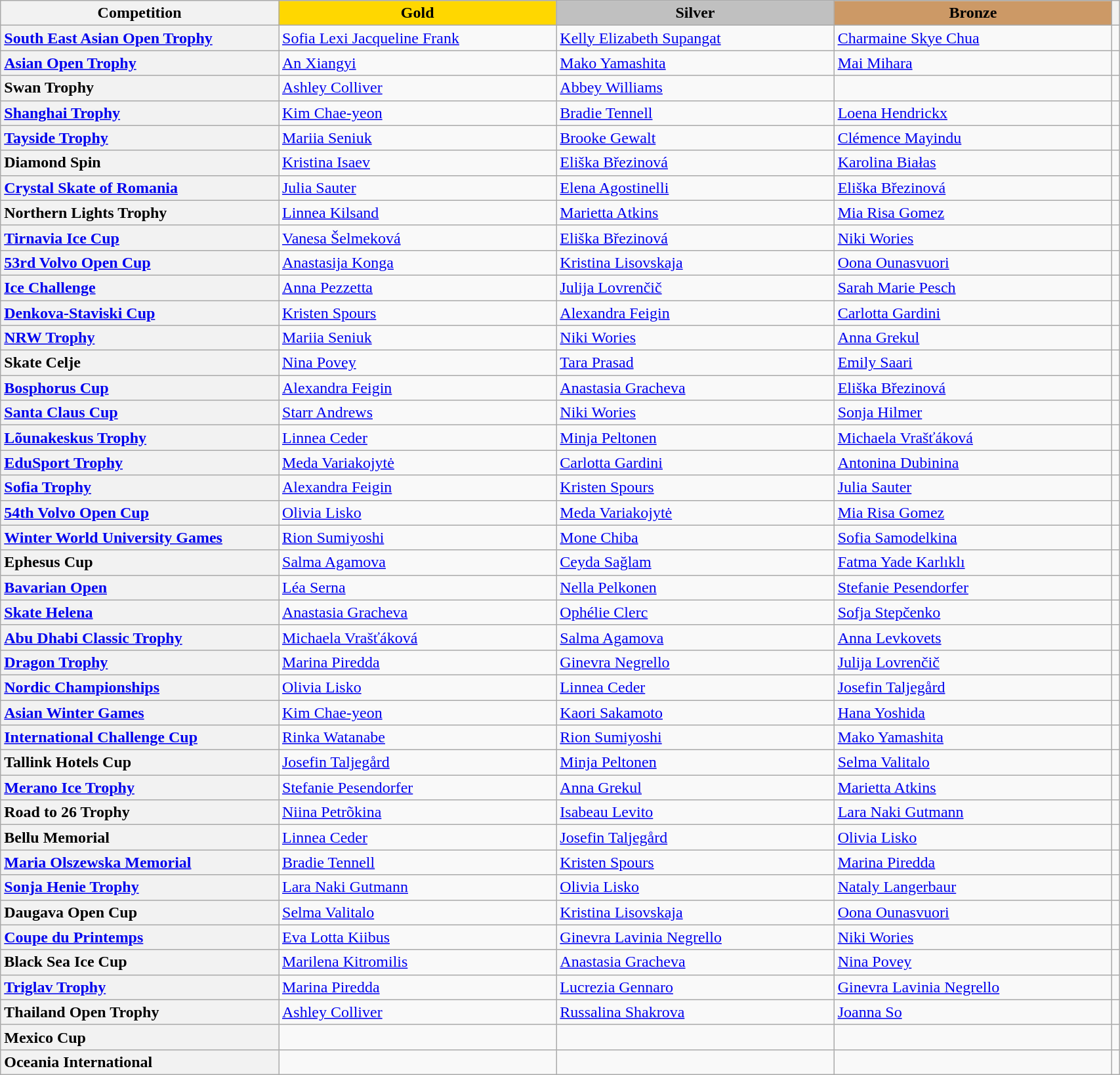<table class="wikitable unsortable" style="text-align:left; width:90%">
<tr>
<th scope="col" style="text-align:center; width:25%">Competition</th>
<td scope="col" style="text-align:center; width:25%; background:gold"><strong>Gold</strong></td>
<td scope="col" style="text-align:center; width:25%; background:silver"><strong>Silver</strong></td>
<td scope="col" style="text-align:center; width:25%; background:#c96"><strong>Bronze</strong></td>
<th scope="col" style="text-align:center"></th>
</tr>
<tr>
<th scope="row" style="text-align:left"> <a href='#'>South East Asian Open Trophy</a></th>
<td> <a href='#'>Sofia Lexi Jacqueline Frank</a></td>
<td> <a href='#'>Kelly Elizabeth Supangat</a></td>
<td> <a href='#'>Charmaine Skye Chua</a></td>
<td></td>
</tr>
<tr>
<th scope="row" style="text-align:left"> <a href='#'>Asian Open Trophy</a></th>
<td> <a href='#'>An Xiangyi</a></td>
<td> <a href='#'>Mako Yamashita</a></td>
<td> <a href='#'>Mai Mihara</a></td>
<td></td>
</tr>
<tr>
<th scope="row" style="text-align:left"> Swan Trophy</th>
<td> <a href='#'>Ashley Colliver</a></td>
<td> <a href='#'>Abbey Williams</a></td>
<td></td>
<td></td>
</tr>
<tr>
<th scope="row" style="text-align:left"> <a href='#'>Shanghai Trophy</a></th>
<td> <a href='#'>Kim Chae-yeon</a></td>
<td> <a href='#'>Bradie Tennell</a></td>
<td> <a href='#'>Loena Hendrickx</a></td>
<td></td>
</tr>
<tr>
<th scope="row" style="text-align:left"> <a href='#'>Tayside Trophy</a></th>
<td> <a href='#'>Mariia Seniuk</a></td>
<td> <a href='#'>Brooke Gewalt</a></td>
<td> <a href='#'>Clémence Mayindu</a></td>
<td></td>
</tr>
<tr>
<th scope="row" style="text-align:left"> Diamond Spin</th>
<td> <a href='#'>Kristina Isaev</a></td>
<td> <a href='#'>Eliška Březinová</a></td>
<td> <a href='#'>Karolina Białas</a></td>
<td></td>
</tr>
<tr>
<th scope="row" style="text-align:left"> <a href='#'>Crystal Skate of Romania</a></th>
<td> <a href='#'>Julia Sauter</a></td>
<td> <a href='#'>Elena Agostinelli</a></td>
<td> <a href='#'>Eliška Březinová</a></td>
<td></td>
</tr>
<tr>
<th scope="row" style="text-align:left"> Northern Lights Trophy</th>
<td> <a href='#'>Linnea Kilsand</a></td>
<td> <a href='#'>Marietta Atkins</a></td>
<td> <a href='#'>Mia Risa Gomez</a></td>
<td></td>
</tr>
<tr>
<th scope="row" style="text-align:left"> <a href='#'>Tirnavia Ice Cup</a></th>
<td> <a href='#'>Vanesa Šelmeková</a></td>
<td> <a href='#'>Eliška Březinová</a></td>
<td> <a href='#'>Niki Wories</a></td>
<td></td>
</tr>
<tr>
<th scope="row" style="text-align:left"> <a href='#'>53rd Volvo Open Cup</a></th>
<td> <a href='#'>Anastasija Konga</a></td>
<td> <a href='#'>Kristina Lisovskaja</a></td>
<td> <a href='#'>Oona Ounasvuori</a></td>
<td></td>
</tr>
<tr>
<th scope="row" style="text-align:left"> <a href='#'>Ice Challenge</a></th>
<td> <a href='#'>Anna Pezzetta</a></td>
<td> <a href='#'>Julija Lovrenčič</a></td>
<td> <a href='#'>Sarah Marie Pesch</a></td>
<td></td>
</tr>
<tr>
<th scope="row" style="text-align:left"> <a href='#'>Denkova-Staviski Cup</a></th>
<td> <a href='#'>Kristen Spours</a></td>
<td> <a href='#'>Alexandra Feigin</a></td>
<td> <a href='#'>Carlotta Gardini</a></td>
<td></td>
</tr>
<tr>
<th scope="row" style="text-align:left"> <a href='#'>NRW Trophy</a></th>
<td> <a href='#'>Mariia Seniuk</a></td>
<td> <a href='#'>Niki Wories</a></td>
<td> <a href='#'>Anna Grekul</a></td>
<td></td>
</tr>
<tr>
<th scope="row" style="text-align:left"> Skate Celje</th>
<td> <a href='#'>Nina Povey</a></td>
<td> <a href='#'>Tara Prasad</a></td>
<td> <a href='#'>Emily Saari</a></td>
<td></td>
</tr>
<tr>
<th scope="row" style="text-align:left"> <a href='#'>Bosphorus Cup</a></th>
<td> <a href='#'>Alexandra Feigin</a></td>
<td> <a href='#'>Anastasia Gracheva</a></td>
<td> <a href='#'>Eliška Březinová</a></td>
<td></td>
</tr>
<tr>
<th scope="row" style="text-align:left"> <a href='#'>Santa Claus Cup</a></th>
<td> <a href='#'>Starr Andrews</a></td>
<td> <a href='#'>Niki Wories</a></td>
<td> <a href='#'>Sonja Hilmer</a></td>
<td></td>
</tr>
<tr>
<th scope="row" style="text-align:left"> <a href='#'>Lõunakeskus Trophy</a></th>
<td> <a href='#'>Linnea Ceder</a></td>
<td> <a href='#'>Minja Peltonen</a></td>
<td> <a href='#'>Michaela Vrašťáková</a></td>
<td></td>
</tr>
<tr>
<th scope="row" style="text-align:left"> <a href='#'>EduSport Trophy</a></th>
<td> <a href='#'>Meda Variakojytė</a></td>
<td> <a href='#'>Carlotta Gardini</a></td>
<td> <a href='#'>Antonina Dubinina</a></td>
<td></td>
</tr>
<tr>
<th scope="row" style="text-align:left"> <a href='#'>Sofia Trophy</a></th>
<td> <a href='#'>Alexandra Feigin</a></td>
<td> <a href='#'>Kristen Spours</a></td>
<td> <a href='#'>Julia Sauter</a></td>
<td></td>
</tr>
<tr>
<th scope="row" style="text-align:left"> <a href='#'>54th Volvo Open Cup</a></th>
<td> <a href='#'>Olivia Lisko</a></td>
<td> <a href='#'>Meda Variakojytė</a></td>
<td> <a href='#'>Mia Risa Gomez</a></td>
<td></td>
</tr>
<tr>
<th scope="row" style="text-align:left"> <a href='#'>Winter World University Games</a></th>
<td> <a href='#'>Rion Sumiyoshi</a></td>
<td> <a href='#'>Mone Chiba</a></td>
<td> <a href='#'>Sofia Samodelkina</a></td>
<td></td>
</tr>
<tr>
<th scope="row" style="text-align:left"> Ephesus Cup</th>
<td> <a href='#'>Salma Agamova</a></td>
<td> <a href='#'>Ceyda Sağlam</a></td>
<td> <a href='#'>Fatma Yade Karlıklı</a></td>
<td></td>
</tr>
<tr>
<th scope="row" style="text-align:left"> <a href='#'>Bavarian Open</a></th>
<td> <a href='#'>Léa Serna</a></td>
<td> <a href='#'>Nella Pelkonen</a></td>
<td> <a href='#'>Stefanie Pesendorfer</a></td>
<td></td>
</tr>
<tr>
<th scope="row" style="text-align:left"> <a href='#'>Skate Helena</a></th>
<td> <a href='#'>Anastasia Gracheva</a></td>
<td> <a href='#'>Ophélie Clerc</a></td>
<td> <a href='#'>Sofja Stepčenko</a></td>
<td></td>
</tr>
<tr>
<th scope="row" style="text-align:left"> <a href='#'>Abu Dhabi Classic Trophy</a></th>
<td> <a href='#'>Michaela Vrašťáková</a></td>
<td> <a href='#'>Salma Agamova</a></td>
<td> <a href='#'>Anna Levkovets</a></td>
<td></td>
</tr>
<tr>
<th scope="row" style="text-align:left"> <a href='#'>Dragon Trophy</a></th>
<td> <a href='#'>Marina Piredda</a></td>
<td> <a href='#'>Ginevra Negrello</a></td>
<td> <a href='#'>Julija Lovrenčič</a></td>
<td></td>
</tr>
<tr>
<th scope="row" style="text-align:left"> <a href='#'>Nordic Championships</a></th>
<td> <a href='#'>Olivia Lisko</a></td>
<td> <a href='#'>Linnea Ceder</a></td>
<td> <a href='#'>Josefin Taljegård</a></td>
<td></td>
</tr>
<tr>
<th scope="row" style="text-align:left"> <a href='#'>Asian Winter Games</a></th>
<td> <a href='#'>Kim Chae-yeon</a></td>
<td> <a href='#'>Kaori Sakamoto</a></td>
<td> <a href='#'>Hana Yoshida</a></td>
<td></td>
</tr>
<tr>
<th scope="row" style="text-align:left"> <a href='#'>International Challenge Cup</a></th>
<td> <a href='#'>Rinka Watanabe</a></td>
<td> <a href='#'>Rion Sumiyoshi</a></td>
<td> <a href='#'>Mako Yamashita</a></td>
<td></td>
</tr>
<tr>
<th scope="row" style="text-align:left"> Tallink Hotels Cup</th>
<td> <a href='#'>Josefin Taljegård</a></td>
<td> <a href='#'>Minja Peltonen</a></td>
<td> <a href='#'>Selma Valitalo</a></td>
<td></td>
</tr>
<tr>
<th scope="row" style="text-align:left"> <a href='#'>Merano Ice Trophy</a></th>
<td> <a href='#'>Stefanie Pesendorfer</a></td>
<td> <a href='#'>Anna Grekul</a></td>
<td> <a href='#'>Marietta Atkins</a></td>
<td></td>
</tr>
<tr>
<th scope="row" style="text-align:left"> Road to 26 Trophy</th>
<td> <a href='#'>Niina Petrõkina</a></td>
<td> <a href='#'>Isabeau Levito</a></td>
<td> <a href='#'>Lara Naki Gutmann</a></td>
<td></td>
</tr>
<tr>
<th scope="row" style="text-align:left"> Bellu Memorial</th>
<td> <a href='#'>Linnea Ceder</a></td>
<td> <a href='#'>Josefin Taljegård</a></td>
<td> <a href='#'>Olivia Lisko</a></td>
<td></td>
</tr>
<tr>
<th scope="row" style="text-align:left"> <a href='#'>Maria Olszewska Memorial</a></th>
<td> <a href='#'>Bradie Tennell</a></td>
<td> <a href='#'>Kristen Spours</a></td>
<td> <a href='#'>Marina Piredda</a></td>
<td></td>
</tr>
<tr>
<th scope="row" style="text-align:left"> <a href='#'>Sonja Henie Trophy</a></th>
<td> <a href='#'>Lara Naki Gutmann</a></td>
<td> <a href='#'>Olivia Lisko</a></td>
<td> <a href='#'>Nataly Langerbaur</a></td>
<td></td>
</tr>
<tr>
<th scope="row" style="text-align:left"> Daugava Open Cup</th>
<td> <a href='#'>Selma Valitalo</a></td>
<td> <a href='#'>Kristina Lisovskaja</a></td>
<td> <a href='#'>Oona Ounasvuori</a></td>
<td></td>
</tr>
<tr>
<th scope="row" style="text-align:left"> <a href='#'>Coupe du Printemps</a></th>
<td> <a href='#'>Eva Lotta Kiibus</a></td>
<td> <a href='#'>Ginevra Lavinia Negrello</a></td>
<td> <a href='#'>Niki Wories</a></td>
<td></td>
</tr>
<tr>
<th scope="row" style="text-align:left"> Black Sea Ice Cup</th>
<td> <a href='#'>Marilena Kitromilis</a></td>
<td> <a href='#'>Anastasia Gracheva</a></td>
<td> <a href='#'>Nina Povey</a></td>
<td></td>
</tr>
<tr>
<th scope="row" style="text-align:left"> <a href='#'>Triglav Trophy</a></th>
<td> <a href='#'>Marina Piredda</a></td>
<td> <a href='#'>Lucrezia Gennaro</a></td>
<td> <a href='#'>Ginevra Lavinia Negrello</a></td>
<td></td>
</tr>
<tr>
<th scope="row" style="text-align:left"> Thailand Open Trophy</th>
<td> <a href='#'>Ashley Colliver</a></td>
<td> <a href='#'>Russalina Shakrova</a></td>
<td> <a href='#'>Joanna So</a></td>
<td></td>
</tr>
<tr>
<th scope="row" style="text-align:left"> Mexico Cup</th>
<td></td>
<td></td>
<td></td>
<td></td>
</tr>
<tr>
<th scope="row" style="text-align:left"> Oceania International</th>
<td></td>
<td></td>
<td></td>
<td></td>
</tr>
</table>
